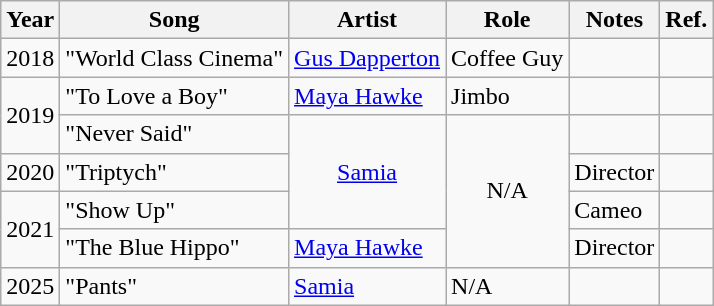<table class="wikitable">
<tr>
<th>Year</th>
<th>Song</th>
<th>Artist</th>
<th>Role</th>
<th class="unsortable">Notes</th>
<th>Ref.</th>
</tr>
<tr>
<td>2018</td>
<td>"World Class Cinema"</td>
<td><a href='#'>Gus Dapperton</a></td>
<td>Coffee Guy</td>
<td></td>
<td></td>
</tr>
<tr>
<td rowspan="2" style="text-align: center;">2019</td>
<td>"To Love a Boy"</td>
<td><a href='#'>Maya Hawke</a></td>
<td>Jimbo</td>
<td></td>
<td></td>
</tr>
<tr>
<td>"Never Said"</td>
<td rowspan="3" style="text-align: center;"><a href='#'>Samia</a></td>
<td rowspan="4" style="text-align: center;">N/A</td>
<td></td>
<td></td>
</tr>
<tr>
<td>2020</td>
<td>"Triptych"</td>
<td>Director</td>
<td></td>
</tr>
<tr>
<td rowspan="2">2021</td>
<td>"Show Up"</td>
<td>Cameo</td>
<td></td>
</tr>
<tr>
<td>"The Blue Hippo"</td>
<td><a href='#'>Maya Hawke</a></td>
<td>Director</td>
<td></td>
</tr>
<tr>
<td>2025</td>
<td>"Pants"</td>
<td><a href='#'>Samia</a></td>
<td>N/A</td>
<td></td>
<td></td>
</tr>
</table>
